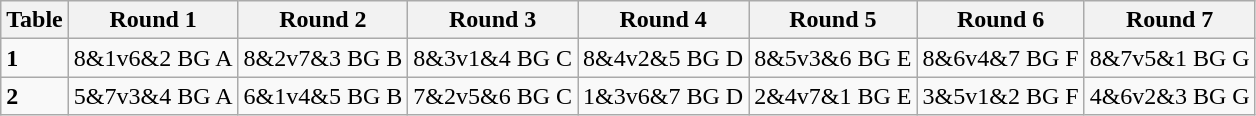<table class="wikitable">
<tr>
<th>Table</th>
<th>Round 1</th>
<th>Round 2</th>
<th>Round 3</th>
<th>Round 4</th>
<th>Round 5</th>
<th>Round 6</th>
<th>Round 7</th>
</tr>
<tr>
<td><strong>1</strong></td>
<td>8&1v6&2 BG A</td>
<td>8&2v7&3 BG B</td>
<td>8&3v1&4 BG C</td>
<td>8&4v2&5 BG D</td>
<td>8&5v3&6 BG E</td>
<td>8&6v4&7 BG F</td>
<td>8&7v5&1 BG G</td>
</tr>
<tr>
<td><strong>2</strong></td>
<td>5&7v3&4 BG A</td>
<td>6&1v4&5 BG B</td>
<td>7&2v5&6 BG C</td>
<td>1&3v6&7 BG D</td>
<td>2&4v7&1 BG E</td>
<td>3&5v1&2 BG F</td>
<td>4&6v2&3 BG G</td>
</tr>
</table>
